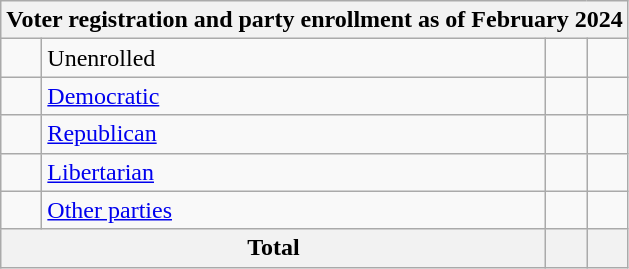<table class=wikitable>
<tr>
<th colspan = 6>Voter registration and party enrollment as of February 2024</th>
</tr>
<tr>
<td></td>
<td>Unenrolled</td>
<td align = center></td>
<td align = center></td>
</tr>
<tr>
<td></td>
<td><a href='#'>Democratic</a></td>
<td align = center></td>
<td align = center></td>
</tr>
<tr>
<td></td>
<td><a href='#'>Republican</a></td>
<td align = center></td>
<td align = center></td>
</tr>
<tr>
<td></td>
<td><a href='#'>Libertarian</a></td>
<td align = center></td>
<td align = center></td>
</tr>
<tr>
<td></td>
<td><a href='#'>Other parties</a></td>
<td align = center></td>
<td align = center></td>
</tr>
<tr>
<th colspan = 2>Total</th>
<th align = center></th>
<th align = center></th>
</tr>
</table>
